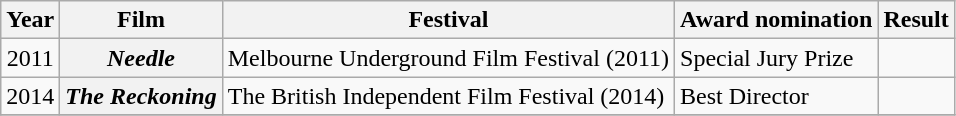<table class="wikitable sortable plainrowheaders">
<tr>
<th scope="col">Year</th>
<th scope="col">Film</th>
<th scope="col">Festival</th>
<th scope="col">Award nomination</th>
<th scope="col" class="unsortable">Result</th>
</tr>
<tr>
<td style="text-align:center;">2011</td>
<th scope="row"><em>Needle</em></th>
<td>Melbourne Underground Film Festival (2011)</td>
<td>Special Jury Prize</td>
<td></td>
</tr>
<tr>
<td style="text-align:center;">2014</td>
<th scope="row"><em>The Reckoning</em></th>
<td>The British Independent Film Festival (2014)</td>
<td>Best Director</td>
<td></td>
</tr>
<tr>
</tr>
</table>
